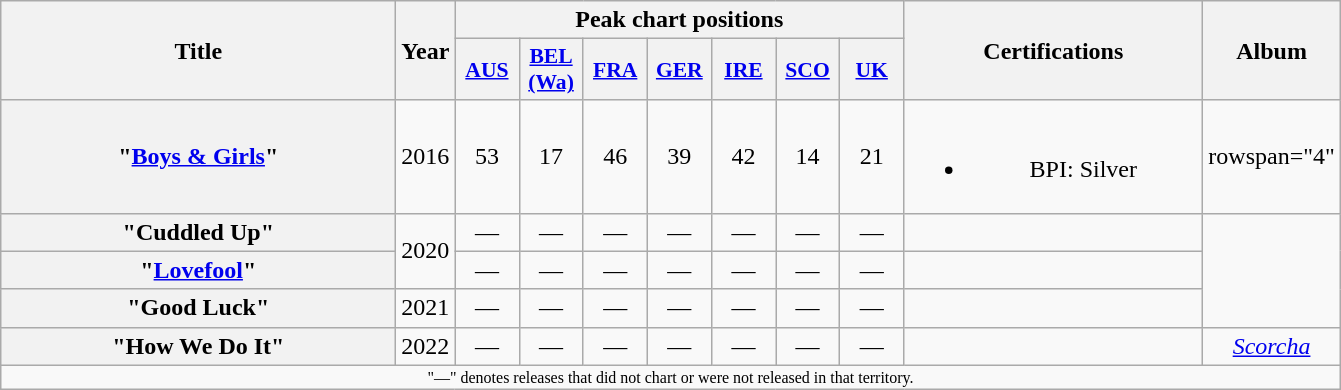<table class="wikitable plainrowheaders" style="text-align:center;" border="1">
<tr>
<th scope="col" rowspan="2" style="width:16em;">Title</th>
<th scope="col" rowspan="2">Year</th>
<th scope="col" colspan="7">Peak chart positions</th>
<th scope="col" rowspan="2" style="width:12em;">Certifications</th>
<th scope="col" rowspan="2">Album</th>
</tr>
<tr>
<th scope="col" style="width:2.5em;font-size:90%;"><a href='#'>AUS</a><br></th>
<th scope="col" style="width:2.5em;font-size:90%;"><a href='#'>BEL<br>(Wa)</a><br></th>
<th scope="col" style="width:2.5em;font-size:90%;"><a href='#'>FRA</a><br></th>
<th scope="col" style="width:2.5em;font-size:90%;"><a href='#'>GER</a><br></th>
<th scope="col" style="width:2.5em;font-size:90%;"><a href='#'>IRE</a><br></th>
<th scope="col" style="width:2.5em;font-size:90%;"><a href='#'>SCO</a><br></th>
<th scope="col" style="width:2.5em;font-size:90%;"><a href='#'>UK</a><br></th>
</tr>
<tr>
<th scope="row">"<a href='#'>Boys & Girls</a>"<br></th>
<td>2016</td>
<td>53</td>
<td>17</td>
<td>46</td>
<td>39</td>
<td>42</td>
<td>14</td>
<td>21</td>
<td><br><ul><li>BPI: Silver</li></ul></td>
<td>rowspan="4" </td>
</tr>
<tr>
<th scope="row">"Cuddled Up"<br></th>
<td rowspan="2">2020</td>
<td>—</td>
<td>—</td>
<td>—</td>
<td>—</td>
<td>—</td>
<td>—</td>
<td>—</td>
<td></td>
</tr>
<tr>
<th scope="row">"<a href='#'>Lovefool</a>"<br></th>
<td>—</td>
<td>—</td>
<td>—</td>
<td>—</td>
<td>—</td>
<td>—</td>
<td>—</td>
<td></td>
</tr>
<tr>
<th scope="row">"Good Luck" <br></th>
<td>2021</td>
<td>—</td>
<td>—</td>
<td>—</td>
<td>—</td>
<td>—</td>
<td>—</td>
<td>—</td>
<td></td>
</tr>
<tr>
<th scope="row">"How We Do It" <br></th>
<td>2022</td>
<td>—</td>
<td>—</td>
<td>—</td>
<td>—</td>
<td>—</td>
<td>—</td>
<td>—</td>
<td></td>
<td><em><a href='#'>Scorcha</a></em></td>
</tr>
<tr>
<td colspan="15" style="font-size:8pt">"—" denotes releases that did not chart or were not released in that territory.</td>
</tr>
</table>
